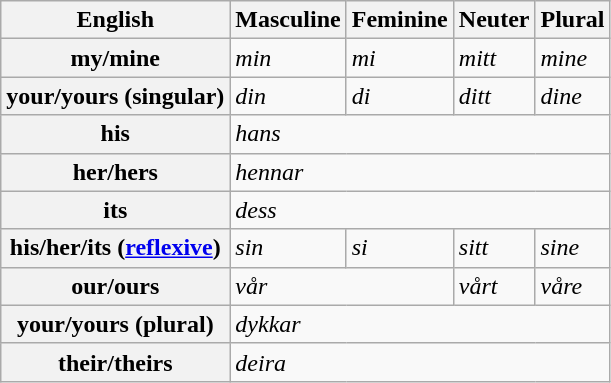<table class="wikitable">
<tr>
<th>English</th>
<th>Masculine</th>
<th>Feminine</th>
<th>Neuter</th>
<th>Plural</th>
</tr>
<tr>
<th>my/mine</th>
<td><em>min</em></td>
<td><em>mi</em></td>
<td><em>mitt</em></td>
<td><em>mine</em></td>
</tr>
<tr>
<th>your/yours (singular)</th>
<td><em>din</em></td>
<td><em>di</em></td>
<td><em>ditt</em></td>
<td><em>dine</em></td>
</tr>
<tr>
<th>his</th>
<td colspan=4><em>hans</em></td>
</tr>
<tr>
<th>her/hers</th>
<td colspan=4><em>hennar</em></td>
</tr>
<tr>
<th>its</th>
<td colspan=4><em>dess</em></td>
</tr>
<tr>
<th>his/her/its (<a href='#'>reflexive</a>)</th>
<td><em>sin</em></td>
<td><em>si</em></td>
<td><em>sitt</em></td>
<td><em>sine</em></td>
</tr>
<tr>
<th>our/ours</th>
<td colspan=2><em>vår</em></td>
<td><em>vårt</em></td>
<td><em>våre</em></td>
</tr>
<tr>
<th>your/yours (plural)</th>
<td colspan=4><em>dykkar</em></td>
</tr>
<tr>
<th>their/theirs</th>
<td colspan=4><em>deira</em></td>
</tr>
</table>
